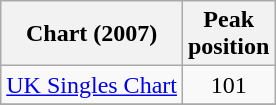<table class="wikitable">
<tr>
<th>Chart (2007)</th>
<th>Peak<br>position</th>
</tr>
<tr>
<td><a href='#'>UK Singles Chart</a></td>
<td align="center">101</td>
</tr>
<tr>
</tr>
</table>
